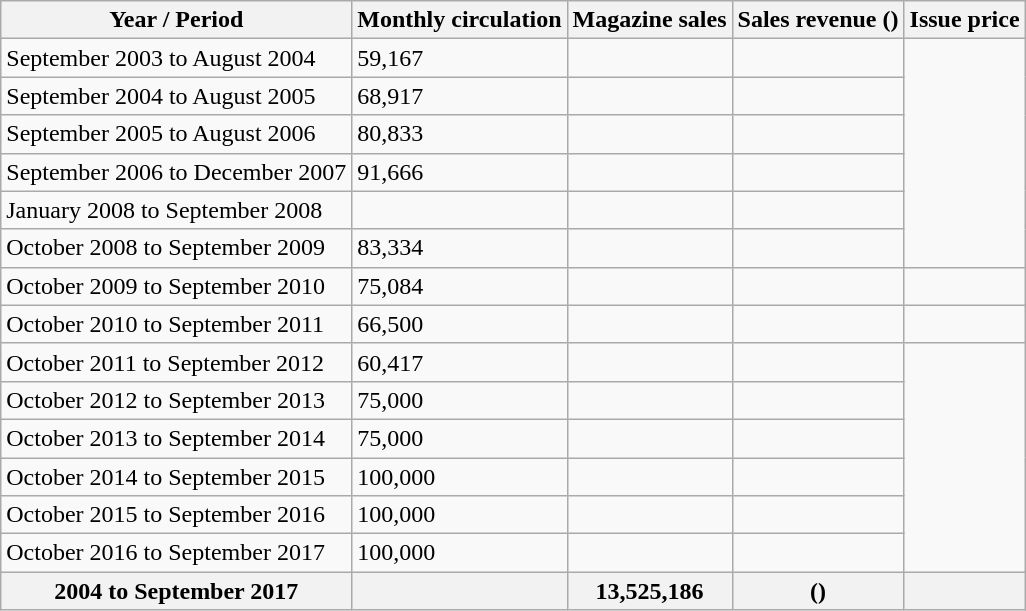<table class="wikitable sortable">
<tr>
<th>Year / Period</th>
<th>Monthly circulation</th>
<th>Magazine sales</th>
<th>Sales revenue ()</th>
<th>Issue price</th>
</tr>
<tr>
<td>September 2003 to August 2004</td>
<td>59,167</td>
<td></td>
<td></td>
<td rowspan="6"></td>
</tr>
<tr>
<td>September 2004 to August 2005</td>
<td>68,917</td>
<td></td>
<td></td>
</tr>
<tr>
<td>September 2005 to August 2006</td>
<td>80,833</td>
<td></td>
<td></td>
</tr>
<tr>
<td>September 2006 to December 2007</td>
<td>91,666</td>
<td></td>
<td></td>
</tr>
<tr>
<td>January 2008 to September 2008</td>
<td></td>
<td></td>
<td></td>
</tr>
<tr>
<td>October 2008 to September 2009</td>
<td>83,334</td>
<td></td>
<td></td>
</tr>
<tr>
<td>October 2009 to September 2010</td>
<td>75,084</td>
<td></td>
<td></td>
<td></td>
</tr>
<tr>
<td>October 2010 to September 2011</td>
<td>66,500</td>
<td></td>
<td></td>
<td></td>
</tr>
<tr>
<td>October 2011 to September 2012</td>
<td>60,417</td>
<td></td>
<td></td>
<td rowspan="6"></td>
</tr>
<tr>
<td>October 2012 to September 2013</td>
<td>75,000</td>
<td></td>
<td></td>
</tr>
<tr>
<td>October 2013 to September 2014</td>
<td>75,000</td>
<td></td>
<td></td>
</tr>
<tr>
<td>October 2014 to September 2015</td>
<td>100,000</td>
<td></td>
<td></td>
</tr>
<tr>
<td>October 2015 to September 2016</td>
<td>100,000</td>
<td></td>
<td></td>
</tr>
<tr>
<td>October 2016 to September 2017</td>
<td>100,000</td>
<td></td>
<td></td>
</tr>
<tr>
<th>2004 to September 2017</th>
<th></th>
<th>13,525,186</th>
<th> ()</th>
<th></th>
</tr>
</table>
